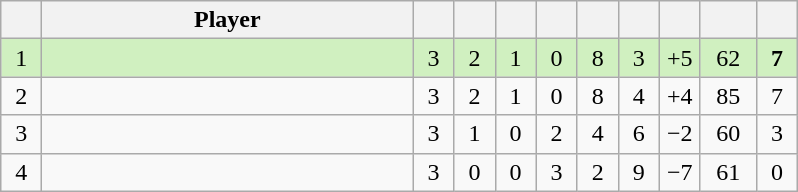<table class="wikitable" style="text-align:center; margin: 1em auto 1em auto, align:left">
<tr>
<th width=20></th>
<th width=240>Player</th>
<th width=20></th>
<th width=20></th>
<th width=20></th>
<th width=20></th>
<th width=20></th>
<th width=20></th>
<th width=20></th>
<th width=30></th>
<th width=20></th>
</tr>
<tr style="background:#D0F0C0;">
<td>1</td>
<td align=left></td>
<td>3</td>
<td>2</td>
<td>1</td>
<td>0</td>
<td>8</td>
<td>3</td>
<td>+5</td>
<td>62</td>
<td><strong>7</strong></td>
</tr>
<tr style=>
<td>2</td>
<td align=left></td>
<td>3</td>
<td>2</td>
<td>1</td>
<td>0</td>
<td>8</td>
<td>4</td>
<td>+4</td>
<td>85</td>
<td>7</td>
</tr>
<tr style=>
<td>3</td>
<td align=left></td>
<td>3</td>
<td>1</td>
<td>0</td>
<td>2</td>
<td>4</td>
<td>6</td>
<td>−2</td>
<td>60</td>
<td>3</td>
</tr>
<tr style=>
<td>4</td>
<td align=left></td>
<td>3</td>
<td>0</td>
<td>0</td>
<td>3</td>
<td>2</td>
<td>9</td>
<td>−7</td>
<td>61</td>
<td>0</td>
</tr>
</table>
